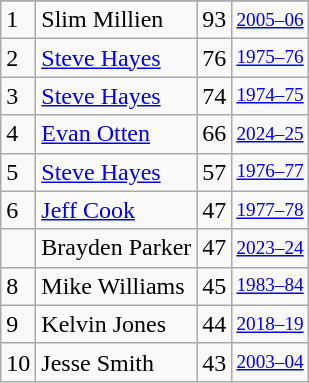<table class="wikitable">
<tr>
</tr>
<tr>
<td>1</td>
<td>Slim Millien</td>
<td>93</td>
<td style="font-size:80%;"><a href='#'>2005–06</a></td>
</tr>
<tr>
<td>2</td>
<td><a href='#'>Steve Hayes</a></td>
<td>76</td>
<td style="font-size:80%;"><a href='#'>1975–76</a></td>
</tr>
<tr>
<td>3</td>
<td><a href='#'>Steve Hayes</a></td>
<td>74</td>
<td style="font-size:80%;"><a href='#'>1974–75</a></td>
</tr>
<tr>
<td>4</td>
<td><a href='#'>Evan Otten</a></td>
<td>66</td>
<td style="font-size:80%;"><a href='#'>2024–25</a></td>
</tr>
<tr>
<td>5</td>
<td><a href='#'>Steve Hayes</a></td>
<td>57</td>
<td style="font-size:80%;"><a href='#'>1976–77</a></td>
</tr>
<tr>
<td>6</td>
<td><a href='#'>Jeff Cook</a></td>
<td>47</td>
<td style="font-size:80%;"><a href='#'>1977–78</a></td>
</tr>
<tr>
<td></td>
<td>Brayden Parker</td>
<td>47</td>
<td style="font-size:80%;"><a href='#'>2023–24</a></td>
</tr>
<tr>
<td>8</td>
<td>Mike Williams</td>
<td>45</td>
<td style="font-size:80%;"><a href='#'>1983–84</a></td>
</tr>
<tr>
<td>9</td>
<td>Kelvin Jones</td>
<td>44</td>
<td style="font-size:80%;"><a href='#'>2018–19</a></td>
</tr>
<tr>
<td>10</td>
<td>Jesse Smith</td>
<td>43</td>
<td style="font-size:80%;"><a href='#'>2003–04</a></td>
</tr>
</table>
